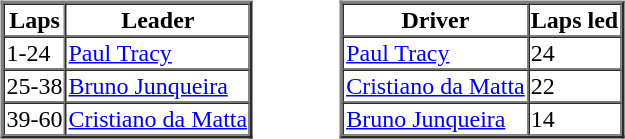<table>
<tr>
<td valign="top"><br><table border=2 cellspacing=0>
<tr>
<th>Laps</th>
<th>Leader</th>
</tr>
<tr>
<td>1-24</td>
<td><a href='#'>Paul Tracy</a></td>
</tr>
<tr>
<td>25-38</td>
<td><a href='#'>Bruno Junqueira</a></td>
</tr>
<tr>
<td>39-60</td>
<td><a href='#'>Cristiano da Matta</a></td>
</tr>
</table>
</td>
<td width="50"> </td>
<td valign="top"><br><table border=2 cellspacing=0>
<tr>
<th>Driver</th>
<th>Laps led</th>
</tr>
<tr>
<td><a href='#'>Paul Tracy</a></td>
<td>24</td>
</tr>
<tr>
<td><a href='#'>Cristiano da Matta</a></td>
<td>22</td>
</tr>
<tr>
<td><a href='#'>Bruno Junqueira</a></td>
<td>14</td>
</tr>
</table>
</td>
</tr>
</table>
